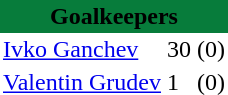<table class="toccolours" border="0" cellpadding="2" cellspacing="0" align="left" style="margin:0.5em;">
<tr>
<th colspan="4" align="center" bgcolor="#077C3B"><span>Goalkeepers</span></th>
</tr>
<tr>
<td> <a href='#'>Ivko Ganchev</a></td>
<td>30</td>
<td>(0)</td>
</tr>
<tr>
<td> <a href='#'>Valentin Grudev</a></td>
<td>1</td>
<td>(0)</td>
</tr>
<tr>
</tr>
</table>
